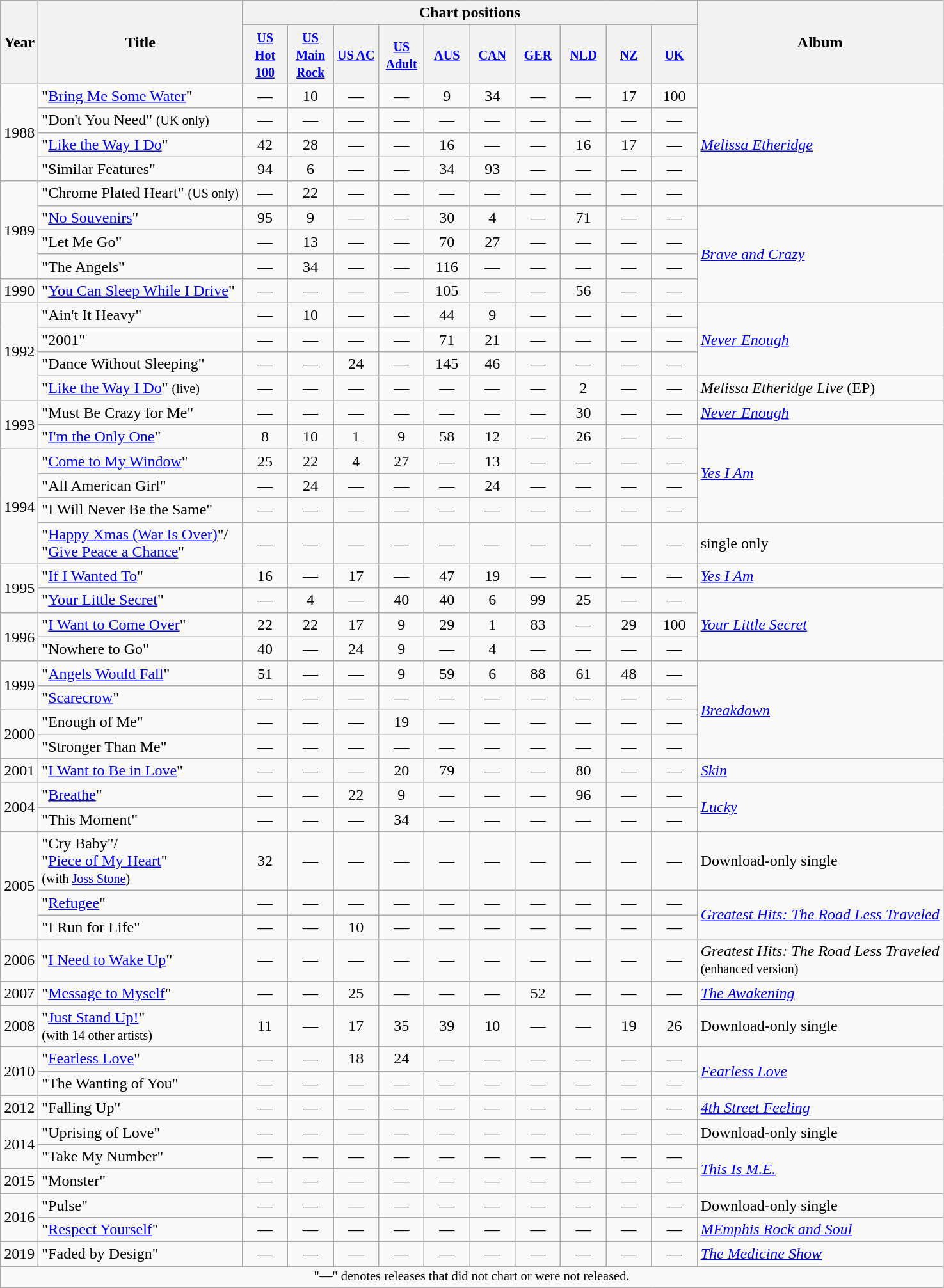<table class="wikitable">
<tr>
<th scope="col" rowspan="2">Year</th>
<th scope="col" rowspan="2">Title</th>
<th scope="col" colspan="10">Chart positions</th>
<th scope="col" rowspan="2">Album</th>
</tr>
<tr>
<th scope="col" style="width:40px;"><small><a href='#'>US Hot 100</a></small><br></th>
<th scope="col" style="width:40px;"><small><a href='#'>US Main Rock</a></small><br></th>
<th scope="col" style="width:40px;"><small><a href='#'>US AC</a></small><br></th>
<th scope="col" style="width:40px;"><small><a href='#'>US Adult</a></small><br></th>
<th scope="col" style="width:40px;"><small><a href='#'>AUS</a></small><br></th>
<th scope="col" style="width:40px;"><small><a href='#'>CAN</a></small></th>
<th scope="col" style="width:40px;"><small><a href='#'>GER</a></small><br></th>
<th scope="col" style="width:40px;"><small><a href='#'>NLD</a></small><br></th>
<th scope="col" style="width:40px;"><small><a href='#'>NZ</a></small><br></th>
<th scope="col" style="width:40px;"><small><a href='#'>UK</a></small><br></th>
</tr>
<tr>
<td rowspan="4">1988</td>
<td>"<a href='#'>Bring Me Some Water</a>"</td>
<td style="text-align:center;">—</td>
<td style="text-align:center;">10</td>
<td style="text-align:center;">—</td>
<td style="text-align:center;">—</td>
<td style="text-align:center;">9</td>
<td style="text-align:center;">34</td>
<td style="text-align:center;">—</td>
<td style="text-align:center;">—</td>
<td style="text-align:center;">17</td>
<td style="text-align:center;">100</td>
<td rowspan="5"><em><a href='#'>Melissa Etheridge</a></em></td>
</tr>
<tr>
<td>"Don't You Need" <small>(UK only)</small></td>
<td style="text-align:center;">—</td>
<td style="text-align:center;">—</td>
<td style="text-align:center;">—</td>
<td style="text-align:center;">—</td>
<td style="text-align:center;">—</td>
<td style="text-align:center;">—</td>
<td style="text-align:center;">—</td>
<td style="text-align:center;">—</td>
<td style="text-align:center;">—</td>
<td style="text-align:center;">—</td>
</tr>
<tr>
<td>"<a href='#'>Like the Way I Do</a>"</td>
<td style="text-align:center;">42</td>
<td style="text-align:center;">28</td>
<td style="text-align:center;">—</td>
<td style="text-align:center;">—</td>
<td style="text-align:center;">16</td>
<td style="text-align:center;">—</td>
<td style="text-align:center;">—</td>
<td style="text-align:center;">16</td>
<td style="text-align:center;">17</td>
<td style="text-align:center;">—</td>
</tr>
<tr>
<td>"Similar Features"</td>
<td style="text-align:center;">94</td>
<td style="text-align:center;">6</td>
<td style="text-align:center;">—</td>
<td style="text-align:center;">—</td>
<td style="text-align:center;">34</td>
<td style="text-align:center;">93</td>
<td style="text-align:center;">—</td>
<td style="text-align:center;">—</td>
<td style="text-align:center;">—</td>
<td style="text-align:center;">—</td>
</tr>
<tr>
<td rowspan="4">1989</td>
<td>"Chrome Plated Heart" <small>(US only)</small></td>
<td style="text-align:center;">—</td>
<td style="text-align:center;">22</td>
<td style="text-align:center;">—</td>
<td style="text-align:center;">—</td>
<td style="text-align:center;">—</td>
<td style="text-align:center;">—</td>
<td style="text-align:center;">—</td>
<td style="text-align:center;">—</td>
<td style="text-align:center;">—</td>
<td style="text-align:center;">—</td>
</tr>
<tr>
<td>"<a href='#'>No Souvenirs</a>"</td>
<td style="text-align:center;">95</td>
<td style="text-align:center;">9</td>
<td style="text-align:center;">—</td>
<td style="text-align:center;">—</td>
<td style="text-align:center;">30</td>
<td style="text-align:center;">4</td>
<td style="text-align:center;">—</td>
<td style="text-align:center;">71</td>
<td style="text-align:center;">—</td>
<td style="text-align:center;">—</td>
<td rowspan="4"><em><a href='#'>Brave and Crazy</a></em></td>
</tr>
<tr>
<td>"Let Me Go"</td>
<td style="text-align:center;">—</td>
<td style="text-align:center;">13</td>
<td style="text-align:center;">—</td>
<td style="text-align:center;">—</td>
<td style="text-align:center;">70</td>
<td style="text-align:center;">27</td>
<td style="text-align:center;">—</td>
<td style="text-align:center;">—</td>
<td style="text-align:center;">—</td>
<td style="text-align:center;">—</td>
</tr>
<tr>
<td>"The Angels"</td>
<td style="text-align:center;">—</td>
<td style="text-align:center;">34</td>
<td style="text-align:center;">—</td>
<td style="text-align:center;">—</td>
<td style="text-align:center;">116</td>
<td style="text-align:center;">—</td>
<td style="text-align:center;">—</td>
<td style="text-align:center;">—</td>
<td style="text-align:center;">—</td>
<td style="text-align:center;">—</td>
</tr>
<tr>
<td rowspan="1">1990</td>
<td>"<a href='#'>You Can Sleep While I Drive</a>"</td>
<td style="text-align:center;">—</td>
<td style="text-align:center;">—</td>
<td style="text-align:center;">—</td>
<td style="text-align:center;">—</td>
<td style="text-align:center;">105</td>
<td style="text-align:center;">—</td>
<td style="text-align:center;">—</td>
<td style="text-align:center;">56</td>
<td style="text-align:center;">—</td>
<td style="text-align:center;">—</td>
</tr>
<tr>
<td rowspan="4">1992</td>
<td>"Ain't It Heavy"</td>
<td style="text-align:center;">—</td>
<td style="text-align:center;">10</td>
<td style="text-align:center;">—</td>
<td style="text-align:center;">—</td>
<td style="text-align:center;">44</td>
<td style="text-align:center;">9</td>
<td style="text-align:center;">—</td>
<td style="text-align:center;">—</td>
<td style="text-align:center;">—</td>
<td style="text-align:center;">—</td>
<td rowspan="3"><em><a href='#'>Never Enough</a></em></td>
</tr>
<tr>
<td>"2001"</td>
<td style="text-align:center;">—</td>
<td style="text-align:center;">—</td>
<td style="text-align:center;">—</td>
<td style="text-align:center;">—</td>
<td style="text-align:center;">71</td>
<td style="text-align:center;">21</td>
<td style="text-align:center;">—</td>
<td style="text-align:center;">—</td>
<td style="text-align:center;">—</td>
<td style="text-align:center;">—</td>
</tr>
<tr>
<td>"Dance Without Sleeping"</td>
<td style="text-align:center;">—</td>
<td style="text-align:center;">—</td>
<td style="text-align:center;">24</td>
<td style="text-align:center;">—</td>
<td style="text-align:center;">145</td>
<td style="text-align:center;">46</td>
<td style="text-align:center;">—</td>
<td style="text-align:center;">—</td>
<td style="text-align:center;">—</td>
<td style="text-align:center;">—</td>
</tr>
<tr>
<td>"<a href='#'>Like the Way I Do</a>" <small>(live)</small></td>
<td style="text-align:center;">—</td>
<td style="text-align:center;">—</td>
<td style="text-align:center;">—</td>
<td style="text-align:center;">—</td>
<td style="text-align:center;">—</td>
<td style="text-align:center;">—</td>
<td style="text-align:center;">—</td>
<td style="text-align:center;">2</td>
<td style="text-align:center;">—</td>
<td style="text-align:center;">—</td>
<td><em>Melissa Etheridge Live</em> (EP)</td>
</tr>
<tr>
<td rowspan="2">1993</td>
<td>"Must Be Crazy for Me"</td>
<td style="text-align:center;">—</td>
<td style="text-align:center;">—</td>
<td style="text-align:center;">—</td>
<td style="text-align:center;">—</td>
<td style="text-align:center;">—</td>
<td style="text-align:center;">—</td>
<td style="text-align:center;">—</td>
<td style="text-align:center;">30</td>
<td style="text-align:center;">—</td>
<td style="text-align:center;">—</td>
<td><em><a href='#'>Never Enough</a></em></td>
</tr>
<tr>
<td>"<a href='#'>I'm the Only One</a>"</td>
<td style="text-align:center;">8</td>
<td style="text-align:center;">10</td>
<td style="text-align:center;">1</td>
<td style="text-align:center;">9</td>
<td style="text-align:center;">58</td>
<td style="text-align:center;">12</td>
<td style="text-align:center;">—</td>
<td style="text-align:center;">26</td>
<td style="text-align:center;">—</td>
<td style="text-align:center;">—</td>
<td rowspan="4"><em><a href='#'>Yes I Am</a></em></td>
</tr>
<tr>
<td rowspan="4">1994</td>
<td>"<a href='#'>Come to My Window</a>"</td>
<td style="text-align:center;">25</td>
<td style="text-align:center;">22</td>
<td style="text-align:center;">4</td>
<td style="text-align:center;">27</td>
<td style="text-align:center;">—</td>
<td style="text-align:center;">13</td>
<td style="text-align:center;">—</td>
<td style="text-align:center;">—</td>
<td style="text-align:center;">—</td>
<td style="text-align:center;">—</td>
</tr>
<tr>
<td>"All American Girl"</td>
<td style="text-align:center;">—</td>
<td style="text-align:center;">24</td>
<td style="text-align:center;">—</td>
<td style="text-align:center;">—</td>
<td style="text-align:center;">—</td>
<td style="text-align:center;">24</td>
<td style="text-align:center;">—</td>
<td style="text-align:center;">—</td>
<td style="text-align:center;">—</td>
<td style="text-align:center;">—</td>
</tr>
<tr>
<td>"I Will Never Be the Same"</td>
<td style="text-align:center;">—</td>
<td style="text-align:center;">—</td>
<td style="text-align:center;">—</td>
<td style="text-align:center;">—</td>
<td style="text-align:center;">—</td>
<td style="text-align:center;">—</td>
<td style="text-align:center;">—</td>
<td style="text-align:center;">—</td>
<td style="text-align:center;">—</td>
<td style="text-align:center;">—</td>
</tr>
<tr>
<td>"<a href='#'>Happy Xmas (War Is Over)</a>"/<br>"<a href='#'>Give Peace a Chance</a>"</td>
<td style="text-align:center;">—</td>
<td style="text-align:center;">—</td>
<td style="text-align:center;">—</td>
<td style="text-align:center;">—</td>
<td style="text-align:center;">—</td>
<td style="text-align:center;">—</td>
<td style="text-align:center;">—</td>
<td style="text-align:center;">—</td>
<td style="text-align:center;">—</td>
<td style="text-align:center;">—</td>
<td>single only</td>
</tr>
<tr>
<td rowspan="2">1995</td>
<td>"<a href='#'>If I Wanted To</a>"</td>
<td style="text-align:center;">16</td>
<td style="text-align:center;">—</td>
<td style="text-align:center;">17</td>
<td style="text-align:center;">—</td>
<td style="text-align:center;">47</td>
<td style="text-align:center;">19</td>
<td style="text-align:center;">—</td>
<td style="text-align:center;">—</td>
<td style="text-align:center;">—</td>
<td style="text-align:center;">—</td>
<td><em><a href='#'>Yes I Am</a></em></td>
</tr>
<tr>
<td>"<a href='#'>Your Little Secret</a>"</td>
<td style="text-align:center;">—</td>
<td style="text-align:center;">4</td>
<td style="text-align:center;">—</td>
<td style="text-align:center;">40</td>
<td style="text-align:center;">40</td>
<td style="text-align:center;">6</td>
<td style="text-align:center;">99</td>
<td style="text-align:center;">25</td>
<td style="text-align:center;">—</td>
<td style="text-align:center;">—</td>
<td rowspan="3"><em><a href='#'>Your Little Secret</a></em></td>
</tr>
<tr>
<td rowspan="2">1996</td>
<td>"<a href='#'>I Want to Come Over</a>"</td>
<td style="text-align:center;">22</td>
<td style="text-align:center;">22</td>
<td style="text-align:center;">17</td>
<td style="text-align:center;">9</td>
<td style="text-align:center;">29</td>
<td style="text-align:center;">1</td>
<td style="text-align:center;">83</td>
<td style="text-align:center;">—</td>
<td style="text-align:center;">29</td>
<td style="text-align:center;">100</td>
</tr>
<tr>
<td>"Nowhere to Go"</td>
<td style="text-align:center;">40</td>
<td style="text-align:center;">—</td>
<td style="text-align:center;">24</td>
<td style="text-align:center;">9</td>
<td style="text-align:center;">—</td>
<td style="text-align:center;">4</td>
<td style="text-align:center;">—</td>
<td style="text-align:center;">—</td>
<td style="text-align:center;">—</td>
<td style="text-align:center;">—</td>
</tr>
<tr>
<td rowspan="2">1999</td>
<td>"<a href='#'>Angels Would Fall</a>"</td>
<td style="text-align:center;">51</td>
<td style="text-align:center;">—</td>
<td style="text-align:center;">—</td>
<td style="text-align:center;">9</td>
<td style="text-align:center;">59</td>
<td style="text-align:center;">6</td>
<td style="text-align:center;">88</td>
<td style="text-align:center;">61</td>
<td style="text-align:center;">48</td>
<td style="text-align:center;">—</td>
<td rowspan="4"><em><a href='#'>Breakdown</a></em></td>
</tr>
<tr>
<td>"<a href='#'>Scarecrow</a>"</td>
<td style="text-align:center;">—</td>
<td style="text-align:center;">—</td>
<td style="text-align:center;">—</td>
<td style="text-align:center;">—</td>
<td style="text-align:center;">—</td>
<td style="text-align:center;">—</td>
<td style="text-align:center;">—</td>
<td style="text-align:center;">—</td>
<td style="text-align:center;">—</td>
<td style="text-align:center;">—</td>
</tr>
<tr>
<td rowspan="2">2000</td>
<td>"Enough of Me"</td>
<td style="text-align:center;">—</td>
<td style="text-align:center;">—</td>
<td style="text-align:center;">—</td>
<td style="text-align:center;">19</td>
<td style="text-align:center;">—</td>
<td style="text-align:center;">—</td>
<td style="text-align:center;">—</td>
<td style="text-align:center;">—</td>
<td style="text-align:center;">—</td>
<td style="text-align:center;">—</td>
</tr>
<tr>
<td>"Stronger Than Me"</td>
<td style="text-align:center;">—</td>
<td style="text-align:center;">—</td>
<td style="text-align:center;">—</td>
<td style="text-align:center;">—</td>
<td style="text-align:center;">—</td>
<td style="text-align:center;">—</td>
<td style="text-align:center;">—</td>
<td style="text-align:center;">—</td>
<td style="text-align:center;">—</td>
<td style="text-align:center;">—</td>
</tr>
<tr>
<td>2001</td>
<td>"<a href='#'>I Want to Be in Love</a>"</td>
<td style="text-align:center;">—</td>
<td style="text-align:center;">—</td>
<td style="text-align:center;">—</td>
<td style="text-align:center;">20</td>
<td style="text-align:center;">79</td>
<td style="text-align:center;">—</td>
<td style="text-align:center;">—</td>
<td style="text-align:center;">80</td>
<td style="text-align:center;">—</td>
<td style="text-align:center;">—</td>
<td><em><a href='#'>Skin</a></em></td>
</tr>
<tr>
<td rowspan="2">2004</td>
<td>"<a href='#'>Breathe</a>"</td>
<td style="text-align:center;">—</td>
<td style="text-align:center;">—</td>
<td style="text-align:center;">22</td>
<td style="text-align:center;">9</td>
<td style="text-align:center;">—</td>
<td style="text-align:center;">—</td>
<td style="text-align:center;">—</td>
<td style="text-align:center;">96</td>
<td style="text-align:center;">—</td>
<td style="text-align:center;">—</td>
<td rowspan="2"><em><a href='#'>Lucky</a></em></td>
</tr>
<tr>
<td>"This Moment"</td>
<td style="text-align:center;">—</td>
<td style="text-align:center;">—</td>
<td style="text-align:center;">—</td>
<td style="text-align:center;">34</td>
<td style="text-align:center;">—</td>
<td style="text-align:center;">—</td>
<td style="text-align:center;">—</td>
<td style="text-align:center;">—</td>
<td style="text-align:center;">—</td>
<td style="text-align:center;">—</td>
</tr>
<tr>
<td rowspan="3">2005</td>
<td>"Cry Baby"/<br>"<a href='#'>Piece of My Heart</a>"<br><small>(with <a href='#'>Joss Stone</a>)</small></td>
<td style="text-align:center;">32</td>
<td style="text-align:center;">—</td>
<td style="text-align:center;">—</td>
<td style="text-align:center;">—</td>
<td style="text-align:center;">—</td>
<td style="text-align:center;">—</td>
<td style="text-align:center;">—</td>
<td style="text-align:center;">—</td>
<td style="text-align:center;">—</td>
<td style="text-align:center;">—</td>
<td>Download-only single</td>
</tr>
<tr>
<td>"<a href='#'>Refugee</a>"</td>
<td style="text-align:center;">—</td>
<td style="text-align:center;">—</td>
<td style="text-align:center;">—</td>
<td style="text-align:center;">—</td>
<td style="text-align:center;">—</td>
<td style="text-align:center;">—</td>
<td style="text-align:center;">—</td>
<td style="text-align:center;">—</td>
<td style="text-align:center;">—</td>
<td style="text-align:center;">—</td>
<td rowspan="2"><em><a href='#'>Greatest Hits: The Road Less Traveled</a></em></td>
</tr>
<tr>
<td>"I Run for Life"</td>
<td style="text-align:center;">—</td>
<td style="text-align:center;">—</td>
<td style="text-align:center;">10</td>
<td style="text-align:center;">—</td>
<td style="text-align:center;">—</td>
<td style="text-align:center;">—</td>
<td style="text-align:center;">—</td>
<td style="text-align:center;">—</td>
<td style="text-align:center;">—</td>
<td style="text-align:center;">—</td>
</tr>
<tr>
<td>2006</td>
<td>"<a href='#'>I Need to Wake Up</a>"</td>
<td style="text-align:center;">—</td>
<td style="text-align:center;">—</td>
<td style="text-align:center;">—</td>
<td style="text-align:center;">—</td>
<td style="text-align:center;">—</td>
<td style="text-align:center;">—</td>
<td style="text-align:center;">—</td>
<td style="text-align:center;">—</td>
<td style="text-align:center;">—</td>
<td style="text-align:center;">—</td>
<td><em>Greatest Hits: The Road Less Traveled</em> <br><small>(enhanced version)</small></td>
</tr>
<tr>
<td>2007</td>
<td>"<a href='#'>Message to Myself</a>"</td>
<td style="text-align:center;">—</td>
<td style="text-align:center;">—</td>
<td style="text-align:center;">25</td>
<td style="text-align:center;">—</td>
<td style="text-align:center;">—</td>
<td style="text-align:center;">—</td>
<td style="text-align:center;">52</td>
<td style="text-align:center;">—</td>
<td style="text-align:center;">—</td>
<td style="text-align:center;">—</td>
<td><em><a href='#'>The Awakening</a></em></td>
</tr>
<tr>
<td>2008</td>
<td>"<a href='#'>Just Stand Up!</a>" <br><small>(with 14 other artists)</small></td>
<td style="text-align:center;">11</td>
<td style="text-align:center;">—</td>
<td style="text-align:center;">17</td>
<td style="text-align:center;">35</td>
<td style="text-align:center;">39</td>
<td style="text-align:center;">10</td>
<td style="text-align:center;">—</td>
<td style="text-align:center;">—</td>
<td style="text-align:center;">19</td>
<td style="text-align:center;">26</td>
<td>Download-only single</td>
</tr>
<tr>
<td rowspan="2">2010</td>
<td>"<a href='#'>Fearless Love</a>"</td>
<td style="text-align:center;">—</td>
<td style="text-align:center;">—</td>
<td style="text-align:center;">18</td>
<td style="text-align:center;">24</td>
<td style="text-align:center;">—</td>
<td style="text-align:center;">—</td>
<td style="text-align:center;">—</td>
<td style="text-align:center;">—</td>
<td style="text-align:center;">—</td>
<td style="text-align:center;">—</td>
<td rowspan="2"><em><a href='#'>Fearless Love</a></em></td>
</tr>
<tr>
<td>"The Wanting of You"</td>
<td style="text-align:center;">—</td>
<td style="text-align:center;">—</td>
<td style="text-align:center;">—</td>
<td style="text-align:center;">—</td>
<td style="text-align:center;">—</td>
<td style="text-align:center;">—</td>
<td style="text-align:center;">—</td>
<td style="text-align:center;">—</td>
<td style="text-align:center;">—</td>
<td style="text-align:center;">—</td>
</tr>
<tr>
<td>2012</td>
<td>"Falling Up"</td>
<td style="text-align:center;">—</td>
<td style="text-align:center;">—</td>
<td style="text-align:center;">—</td>
<td style="text-align:center;">—</td>
<td style="text-align:center;">—</td>
<td style="text-align:center;">—</td>
<td style="text-align:center;">—</td>
<td style="text-align:center;">—</td>
<td style="text-align:center;">—</td>
<td style="text-align:center;">—</td>
<td><em><a href='#'>4th Street Feeling</a></em></td>
</tr>
<tr>
<td rowspan="2">2014</td>
<td>"Uprising of Love"</td>
<td style="text-align:center;">—</td>
<td style="text-align:center;">—</td>
<td style="text-align:center;">—</td>
<td style="text-align:center;">—</td>
<td style="text-align:center;">—</td>
<td style="text-align:center;">—</td>
<td style="text-align:center;">—</td>
<td style="text-align:center;">—</td>
<td style="text-align:center;">—</td>
<td style="text-align:center;">—</td>
<td>Download-only single</td>
</tr>
<tr>
<td>"Take My Number"</td>
<td style="text-align:center;">—</td>
<td style="text-align:center;">—</td>
<td style="text-align:center;">—</td>
<td style="text-align:center;">—</td>
<td style="text-align:center;">—</td>
<td style="text-align:center;">—</td>
<td style="text-align:center;">—</td>
<td style="text-align:center;">—</td>
<td style="text-align:center;">—</td>
<td style="text-align:center;">—</td>
<td rowspan="2"><em><a href='#'>This Is M.E.</a></em></td>
</tr>
<tr>
<td>2015</td>
<td>"Monster"</td>
<td style="text-align:center;">—</td>
<td style="text-align:center;">—</td>
<td style="text-align:center;">—</td>
<td style="text-align:center;">—</td>
<td style="text-align:center;">—</td>
<td style="text-align:center;">—</td>
<td style="text-align:center;">—</td>
<td style="text-align:center;">—</td>
<td style="text-align:center;">—</td>
<td style="text-align:center;">—</td>
</tr>
<tr>
<td rowspan="2">2016</td>
<td>"Pulse"</td>
<td style="text-align:center;">—</td>
<td style="text-align:center;">—</td>
<td style="text-align:center;">—</td>
<td style="text-align:center;">—</td>
<td style="text-align:center;">—</td>
<td style="text-align:center;">—</td>
<td style="text-align:center;">—</td>
<td style="text-align:center;">—</td>
<td style="text-align:center;">—</td>
<td style="text-align:center;">—</td>
<td>Download-only single</td>
</tr>
<tr>
<td>"<a href='#'>Respect Yourself</a>"</td>
<td style="text-align:center;">—</td>
<td style="text-align:center;">—</td>
<td style="text-align:center;">—</td>
<td style="text-align:center;">—</td>
<td style="text-align:center;">—</td>
<td style="text-align:center;">—</td>
<td style="text-align:center;">—</td>
<td style="text-align:center;">—</td>
<td style="text-align:center;">—</td>
<td style="text-align:center;">—</td>
<td><em><a href='#'>MEmphis Rock and Soul</a></em></td>
</tr>
<tr>
<td>2019</td>
<td>"Faded by Design"</td>
<td style="text-align:center;">—</td>
<td style="text-align:center;">—</td>
<td style="text-align:center;">—</td>
<td style="text-align:center;">—</td>
<td style="text-align:center;">—</td>
<td style="text-align:center;">—</td>
<td style="text-align:center;">—</td>
<td style="text-align:center;">—</td>
<td style="text-align:center;">—</td>
<td style="text-align:center;">—</td>
<td><em><a href='#'>The Medicine Show</a></em></td>
</tr>
<tr>
<td align="center" colspan="13" style="font-size:85%">"—" denotes releases that did not chart or were not released.</td>
</tr>
</table>
